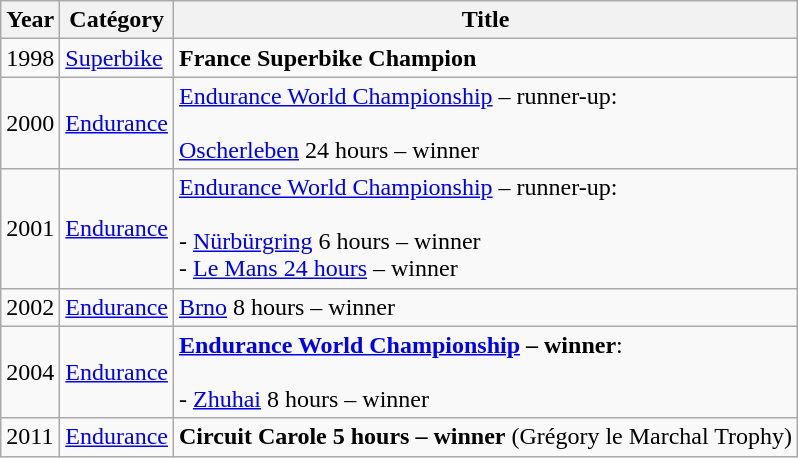<table class="wikitable">
<tr>
<th>Year</th>
<th>Catégory</th>
<th>Title</th>
</tr>
<tr>
<td>1998</td>
<td><a href='#'>Superbike</a></td>
<td><strong>France Superbike Champion</strong></td>
</tr>
<tr>
<td>2000</td>
<td><a href='#'>Endurance</a></td>
<td><a href='#'>Endurance World Championship</a> – runner-up:<br><br><a href='#'>Oscherleben</a> 24 hours – winner</td>
</tr>
<tr>
<td>2001</td>
<td><a href='#'>Endurance</a></td>
<td><a href='#'>Endurance World Championship</a> – runner-up:<br><br>- <a href='#'>Nürbürgring</a> 6 hours – winner<br>- <a href='#'>Le Mans 24 hours</a> – winner</td>
</tr>
<tr>
<td>2002</td>
<td><a href='#'>Endurance</a></td>
<td><a href='#'>Brno</a> 8 hours – winner <br></td>
</tr>
<tr>
<td>2004</td>
<td><a href='#'>Endurance</a></td>
<td><strong><a href='#'>Endurance World Championship</a> – winner</strong>:<br><br>- <a href='#'>Zhuhai</a> 8 hours – winner</td>
</tr>
<tr>
<td>2011</td>
<td><a href='#'>Endurance</a></td>
<td><strong>Circuit Carole 5 hours – winner</strong> (Grégory le Marchal Trophy)<br></td>
</tr>
</table>
